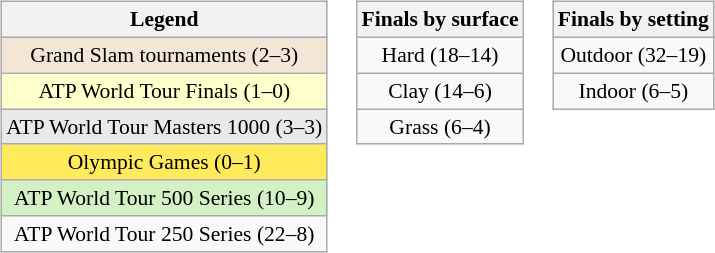<table>
<tr valign=top>
<td><br><table class=wikitable style=text-align:center;font-size:90%>
<tr>
<th>Legend</th>
</tr>
<tr style="background:#f3e6d7;">
<td>Grand Slam tournaments (2–3)</td>
</tr>
<tr style="background:#ffc;">
<td>ATP World Tour Finals (1–0)</td>
</tr>
<tr style="background:#e9e9e9;">
<td>ATP World Tour Masters 1000 (3–3)</td>
</tr>
<tr style="background:#FFEA5C;">
<td>Olympic Games (0–1)</td>
</tr>
<tr style="background:#d4f1c5;">
<td>ATP World Tour 500 Series (10–9)</td>
</tr>
<tr>
<td>ATP World Tour 250 Series (22–8)</td>
</tr>
</table>
</td>
<td><br><table class=wikitable style=text-align:center;font-size:90%>
<tr>
<th>Finals by surface</th>
</tr>
<tr>
<td>Hard (18–14)</td>
</tr>
<tr>
<td>Clay (14–6)</td>
</tr>
<tr>
<td>Grass (6–4)</td>
</tr>
</table>
</td>
<td><br><table class=wikitable style=text-align:center;font-size:90%>
<tr>
<th>Finals by setting</th>
</tr>
<tr>
<td>Outdoor (32–19)</td>
</tr>
<tr>
<td>Indoor (6–5)</td>
</tr>
</table>
</td>
</tr>
</table>
